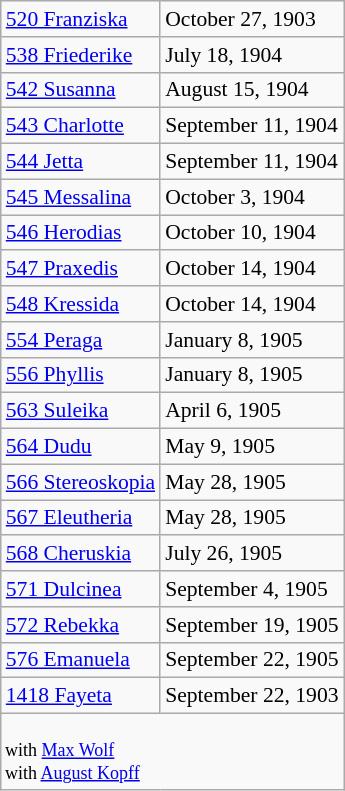<table class="wikitable floatright" style="font-size: 0.9em;">
<tr>
<td><a href='#'>520 Franziska</a></td>
<td>October 27, 1903</td>
</tr>
<tr>
<td><a href='#'>538 Friederike</a></td>
<td>July 18, 1904</td>
</tr>
<tr>
<td><a href='#'>542 Susanna</a></td>
<td>August 15, 1904</td>
</tr>
<tr>
<td><a href='#'>543 Charlotte</a></td>
<td>September 11, 1904</td>
</tr>
<tr>
<td><a href='#'>544 Jetta</a></td>
<td>September 11, 1904</td>
</tr>
<tr>
<td><a href='#'>545 Messalina</a></td>
<td>October 3, 1904</td>
</tr>
<tr>
<td><a href='#'>546 Herodias</a></td>
<td>October 10, 1904</td>
</tr>
<tr>
<td><a href='#'>547 Praxedis</a></td>
<td>October 14, 1904</td>
</tr>
<tr>
<td><a href='#'>548 Kressida</a></td>
<td>October 14, 1904</td>
</tr>
<tr>
<td><a href='#'>554 Peraga</a></td>
<td>January 8, 1905</td>
</tr>
<tr>
<td><a href='#'>556 Phyllis</a></td>
<td>January 8, 1905</td>
</tr>
<tr>
<td><a href='#'>563 Suleika</a></td>
<td>April 6, 1905</td>
</tr>
<tr>
<td><a href='#'>564 Dudu</a></td>
<td>May 9, 1905</td>
</tr>
<tr>
<td><a href='#'>566 Stereoskopia</a></td>
<td>May 28, 1905</td>
</tr>
<tr>
<td><a href='#'>567 Eleutheria</a></td>
<td>May 28, 1905</td>
</tr>
<tr>
<td><a href='#'>568 Cheruskia</a></td>
<td>July 26, 1905</td>
</tr>
<tr>
<td><a href='#'>571 Dulcinea</a></td>
<td>September 4, 1905</td>
</tr>
<tr>
<td><a href='#'>572 Rebekka</a></td>
<td>September 19, 1905</td>
</tr>
<tr>
<td><a href='#'>576 Emanuela</a></td>
<td>September 22, 1905</td>
</tr>
<tr>
<td><a href='#'>1418 Fayeta</a></td>
<td>September 22, 1903</td>
</tr>
<tr>
<td colspan="2" style="font-size: smaller;"><br> with <a href='#'>Max Wolf</a><br> with <a href='#'>August Kopff</a></td>
</tr>
</table>
